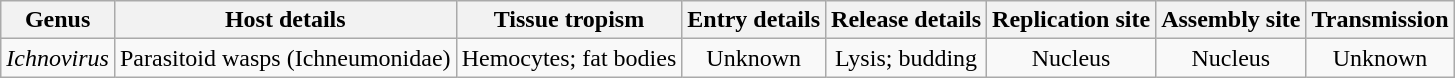<table class="wikitable sortable" style="text-align:center">
<tr>
<th>Genus</th>
<th>Host details</th>
<th>Tissue tropism</th>
<th>Entry details</th>
<th>Release details</th>
<th>Replication site</th>
<th>Assembly site</th>
<th>Transmission</th>
</tr>
<tr>
<td><em>Ichnovirus</em></td>
<td>Parasitoid wasps (Ichneumonidae)</td>
<td>Hemocytes; fat bodies</td>
<td>Unknown</td>
<td>Lysis; budding</td>
<td>Nucleus</td>
<td>Nucleus</td>
<td>Unknown</td>
</tr>
</table>
